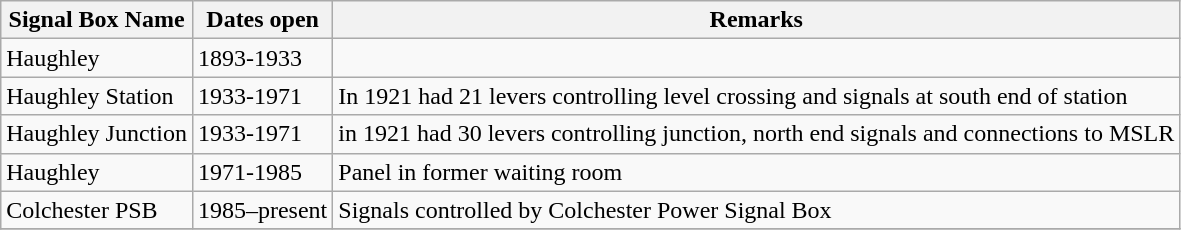<table class="wikitable">
<tr>
<th>Signal Box Name</th>
<th>Dates open</th>
<th>Remarks</th>
</tr>
<tr>
<td>Haughley</td>
<td>1893-1933</td>
<td></td>
</tr>
<tr>
<td>Haughley Station</td>
<td>1933-1971</td>
<td>In 1921 had 21 levers controlling level crossing and signals at south end of station</td>
</tr>
<tr>
<td>Haughley Junction</td>
<td>1933-1971</td>
<td>in 1921 had 30 levers controlling junction, north end signals and connections to MSLR</td>
</tr>
<tr>
<td>Haughley</td>
<td>1971-1985</td>
<td>Panel in former waiting room</td>
</tr>
<tr>
<td>Colchester PSB</td>
<td>1985–present</td>
<td>Signals controlled by Colchester Power Signal Box</td>
</tr>
<tr>
</tr>
</table>
